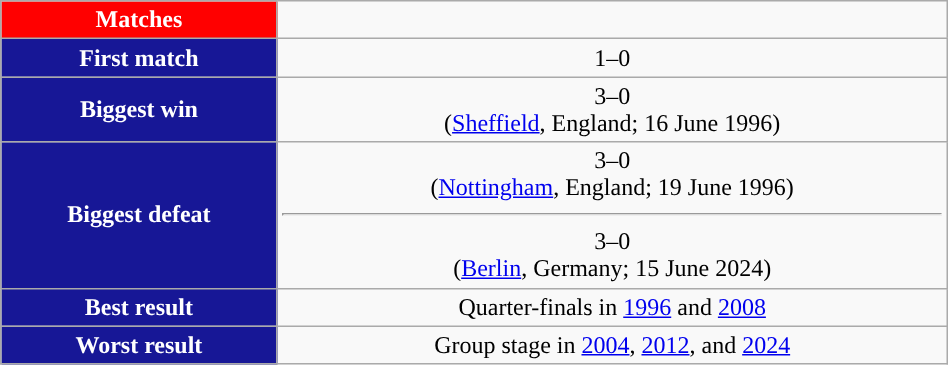<table class="wikitable collapsible" style="width:50%; text-align:center;">
<tr>
<th style="background:#ff0000; color:white; ">Matches</th>
</tr>
<tr>
<th style="background:#171796; color:white; ">First match</th>
<td> 1–0 <br></td>
</tr>
<tr>
<th style="background:#171796; color:white; ">Biggest win</th>
<td> 3–0 <br>(<a href='#'>Sheffield</a>, England; 16 June 1996)</td>
</tr>
<tr>
<th style="background:#171796; color:white; ">Biggest defeat</th>
<td> 3–0 <br>(<a href='#'>Nottingham</a>, England; 19 June 1996)<hr> 3–0 <br>(<a href='#'>Berlin</a>, Germany; 15 June 2024)</td>
</tr>
<tr>
<th style="background:#171796; color:white; ">Best result</th>
<td>Quarter-finals in <a href='#'>1996</a> and <a href='#'>2008</a></td>
</tr>
<tr>
<th style="background:#171796; color:white; ">Worst result</th>
<td>Group stage in <a href='#'>2004</a>, <a href='#'>2012</a>, and <a href='#'>2024</a></td>
</tr>
</table>
